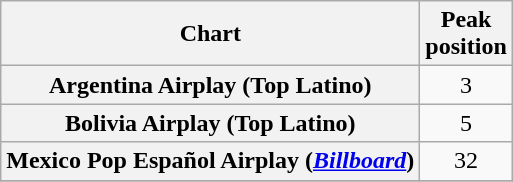<table class="wikitable plainrowheaders" style="text-align:center;">
<tr>
<th style="text-align:center;">Chart</th>
<th style="text-align:center;">Peak<br>position</th>
</tr>
<tr>
<th scope="row">Argentina Airplay (Top Latino)</th>
<td>3</td>
</tr>
<tr>
<th scope="row">Bolivia Airplay (Top Latino)</th>
<td>5</td>
</tr>
<tr>
<th scope="row">Mexico Pop Español Airplay (<em><a href='#'>Billboard</a></em>)</th>
<td>32</td>
</tr>
<tr>
</tr>
</table>
